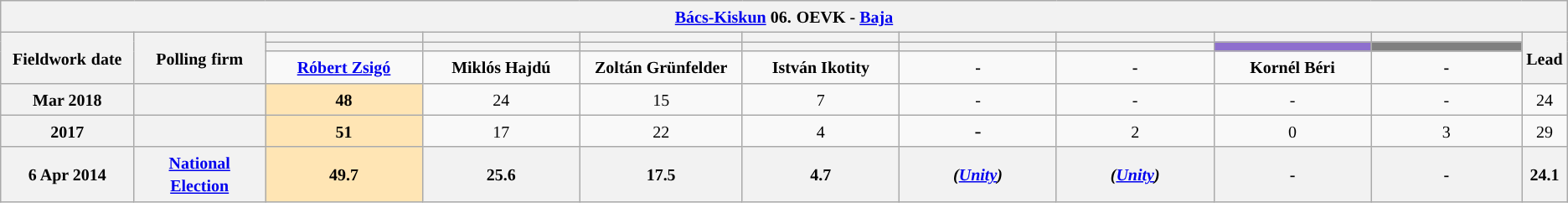<table class="wikitable mw-collapsible mw-collapsed" style="text-align:center">
<tr>
<th colspan="11" style="width: 980pt;"><small><a href='#'>Bács-Kiskun</a> 06.</small> <small>OEVK - <a href='#'>Baja</a></small></th>
</tr>
<tr>
<th rowspan="3" style="width: 80pt;"><small>Fieldwork</small> <small>date</small></th>
<th rowspan="3" style="width: 80pt;"><strong><small>Polling</small> <small>firm</small></strong></th>
<th style="width: 100pt;"><small></small></th>
<th style="width: 100pt;"><small> </small></th>
<th style="width: 100pt;"></th>
<th style="width: 100pt;"></th>
<th style="width: 100pt;"></th>
<th style="width: 100pt;"></th>
<th style="width: 100pt;"></th>
<th style="width: 100pt;"></th>
<th rowspan="3" style="width: 20pt;"><small>Lead</small></th>
</tr>
<tr>
<th style="color:inherit;background:"></th>
<th style="color:inherit;background:"></th>
<th style="color:inherit;background:"></th>
<th style="color:inherit;background:"></th>
<th style="color:inherit;background:"></th>
<th style="color:inherit;background:"></th>
<th style="color:inherit;background:#8E6FCE;"></th>
<th style="color:inherit;background:#808080;"></th>
</tr>
<tr>
<td><a href='#'><strong><small>Róbert Zsigó</small></strong></a></td>
<td><strong><small>Miklós Hajdú</small></strong></td>
<td><strong><small>Zoltán Grünfelder</small></strong></td>
<td><strong><small>István Ikotity</small></strong></td>
<td><strong><small>-</small></strong></td>
<td><strong><small>-</small></strong></td>
<td><strong><small>Kornél Béri</small></strong></td>
<td><strong><small>-</small></strong></td>
</tr>
<tr>
<th><small>Mar 2018</small></th>
<th><small></small></th>
<td style="background:#FFE5B4"><strong><small>48</small></strong></td>
<td><small>24</small></td>
<td><small>15</small></td>
<td><small>7</small></td>
<td><small>-</small></td>
<td><small>-</small></td>
<td><small>-</small></td>
<td><small>-</small></td>
<td style="background:"><small>24</small></td>
</tr>
<tr>
<th><small>2017</small></th>
<th><small></small></th>
<td style="background:#FFE5B4"><strong><small>51</small></strong></td>
<td><small>17</small></td>
<td><small>22</small></td>
<td><small>4</small></td>
<td>-</td>
<td><small>2</small></td>
<td><small>0</small></td>
<td><small>3</small></td>
<td style="background:"><small>29</small></td>
</tr>
<tr>
<th><small>6 Apr 2014</small></th>
<th><a href='#'><small>National Election</small></a></th>
<th style="background:#FFE5B4"><small>49.7</small></th>
<th><small>25.6</small></th>
<th><small>17.5</small></th>
<th><small>4.7</small></th>
<th><small><em>(<a href='#'>Unity</a>)</em></small></th>
<th><small><em>(<a href='#'>Unity</a>)</em></small></th>
<th><small>-</small></th>
<th><small>-</small></th>
<th style="background:"><small>24.1</small></th>
</tr>
</table>
